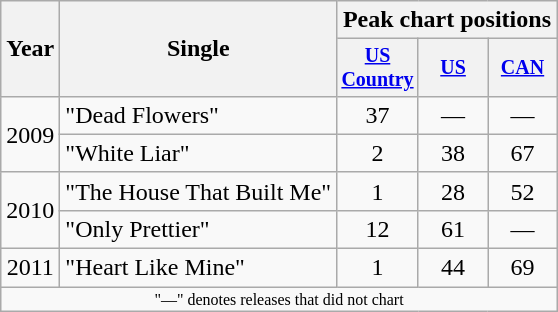<table class="wikitable" style="text-align:center;">
<tr>
<th rowspan="2">Year</th>
<th rowspan="2">Single</th>
<th colspan="3">Peak chart positions</th>
</tr>
<tr style="font-size:smaller;">
<th style="width:40px;"><a href='#'>US Country</a></th>
<th style="width:40px;"><a href='#'>US</a></th>
<th style="width:40px;"><a href='#'>CAN</a></th>
</tr>
<tr>
<td rowspan="2">2009</td>
<td style="text-align:left;">"Dead Flowers"</td>
<td>37</td>
<td>—</td>
<td>—</td>
</tr>
<tr>
<td style="text-align:left;">"White Liar"</td>
<td>2</td>
<td>38</td>
<td>67</td>
</tr>
<tr>
<td rowspan="2">2010</td>
<td style="text-align:left;">"The House That Built Me"</td>
<td>1</td>
<td>28</td>
<td>52</td>
</tr>
<tr>
<td style="text-align:left;">"Only Prettier"</td>
<td>12</td>
<td>61</td>
<td>—</td>
</tr>
<tr>
<td>2011</td>
<td style="text-align:left;">"Heart Like Mine"</td>
<td>1</td>
<td>44</td>
<td>69</td>
</tr>
<tr>
<td colspan="10" style="font-size:8pt">"—" denotes releases that did not chart</td>
</tr>
</table>
